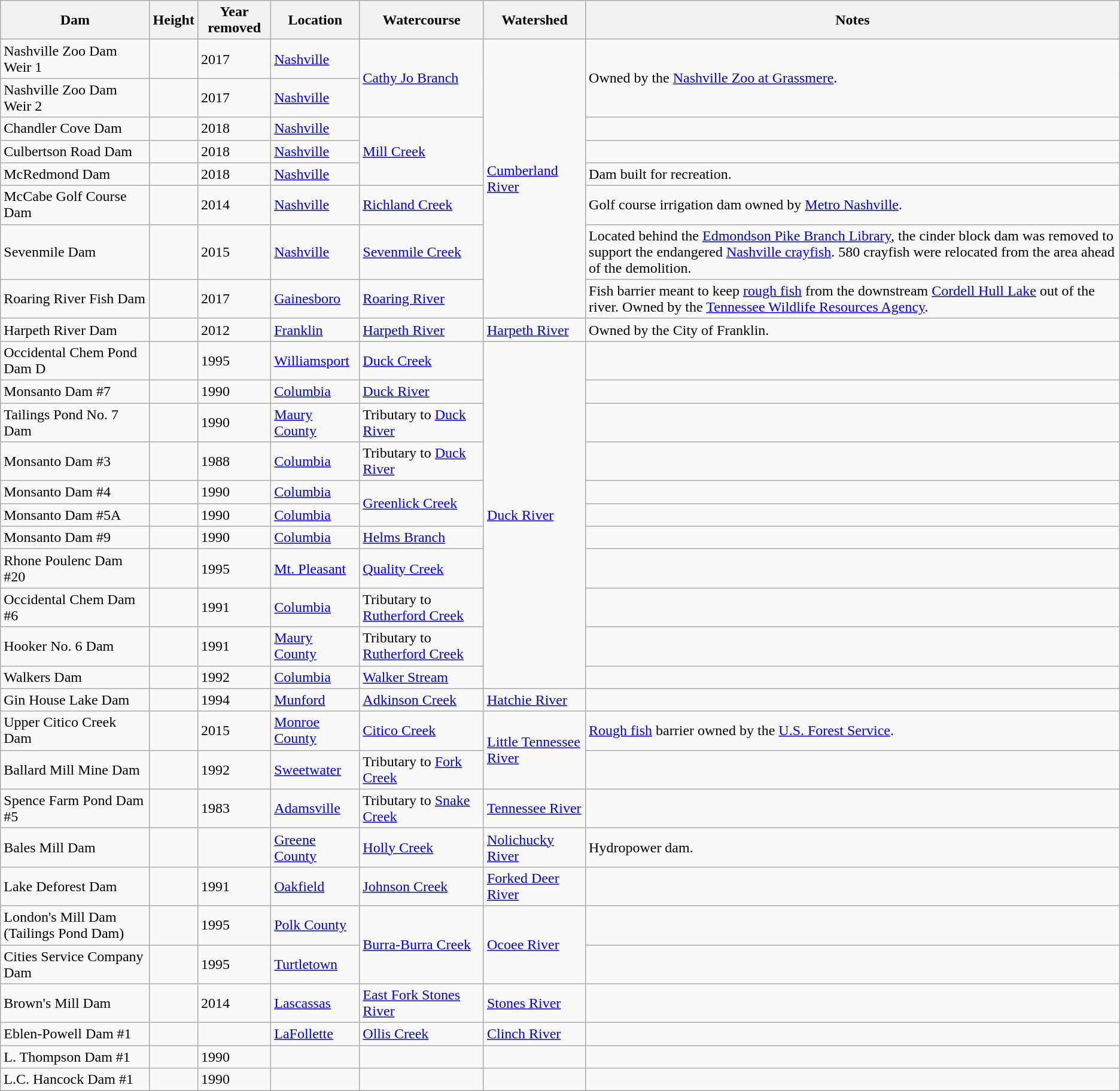<table class="wikitable sortable">
<tr>
<th>Dam</th>
<th>Height</th>
<th>Year removed</th>
<th>Location</th>
<th>Watercourse</th>
<th>Watershed</th>
<th>Notes</th>
</tr>
<tr>
<td>Nashville Zoo Dam Weir 1</td>
<td></td>
<td>2017</td>
<td><a href='#'>Nashville</a><br></td>
<td rowspan=2><a href='#'>Cathy Jo Branch</a></td>
<td rowspan=8><a href='#'>Cumberland River</a></td>
<td rowspan=2>Owned by the <a href='#'>Nashville Zoo at Grassmere</a>.</td>
</tr>
<tr>
<td>Nashville Zoo Dam Weir 2</td>
<td></td>
<td>2017</td>
<td><a href='#'>Nashville</a><br></td>
</tr>
<tr>
<td>Chandler Cove Dam</td>
<td></td>
<td>2018</td>
<td><a href='#'>Nashville</a><br></td>
<td rowspan=3><a href='#'>Mill Creek</a></td>
<td></td>
</tr>
<tr>
<td>Culbertson Road Dam</td>
<td></td>
<td>2018</td>
<td><a href='#'>Nashville</a><br></td>
<td></td>
</tr>
<tr>
<td>McRedmond Dam</td>
<td></td>
<td>2018</td>
<td><a href='#'>Nashville</a><br></td>
<td>Dam built for recreation.</td>
</tr>
<tr>
<td>McCabe Golf Course Dam</td>
<td></td>
<td>2014</td>
<td><a href='#'>Nashville</a><br></td>
<td><a href='#'>Richland Creek</a></td>
<td>Golf course irrigation dam owned by <a href='#'>Metro Nashville</a>.</td>
</tr>
<tr>
<td>Sevenmile Dam</td>
<td></td>
<td>2015</td>
<td><a href='#'>Nashville</a><br></td>
<td><a href='#'>Sevenmile Creek</a></td>
<td>Located behind the <a href='#'>Edmondson Pike Branch Library</a>, the cinder block dam was removed to support the endangered <a href='#'>Nashville crayfish</a>. 580 crayfish were relocated from the area ahead of the demolition.</td>
</tr>
<tr>
<td>Roaring River Fish Dam</td>
<td></td>
<td>2017</td>
<td><a href='#'>Gainesboro</a><br></td>
<td><a href='#'>Roaring River</a></td>
<td>Fish barrier meant to keep <a href='#'>rough fish</a> from the downstream <a href='#'>Cordell Hull Lake</a> out of the river. Owned by the <a href='#'>Tennessee Wildlife Resources Agency</a>.</td>
</tr>
<tr>
<td>Harpeth River Dam</td>
<td></td>
<td>2012</td>
<td><a href='#'>Franklin</a><br></td>
<td><a href='#'>Harpeth River</a></td>
<td><a href='#'>Harpeth River</a></td>
<td>Owned by the City of Franklin.</td>
</tr>
<tr>
<td>Occidental Chem Pond Dam D</td>
<td></td>
<td>1995</td>
<td><a href='#'>Williamsport</a><br></td>
<td><a href='#'>Duck Creek</a></td>
<td rowspan=11><a href='#'>Duck River</a></td>
<td></td>
</tr>
<tr>
<td>Monsanto Dam #7</td>
<td></td>
<td>1990</td>
<td><a href='#'>Columbia</a><br></td>
<td><a href='#'>Duck River</a></td>
<td></td>
</tr>
<tr>
<td>Tailings Pond No. 7 Dam</td>
<td></td>
<td>1990</td>
<td><a href='#'>Maury County</a><br></td>
<td>Tributary to <a href='#'>Duck River</a></td>
<td></td>
</tr>
<tr>
<td>Monsanto Dam #3</td>
<td></td>
<td>1988</td>
<td><a href='#'>Columbia</a><br></td>
<td>Tributary to <a href='#'>Duck River</a></td>
<td></td>
</tr>
<tr>
<td>Monsanto Dam #4</td>
<td></td>
<td>1990</td>
<td><a href='#'>Columbia</a><br></td>
<td rowspan=2><a href='#'>Greenlick Creek</a></td>
<td></td>
</tr>
<tr>
<td>Monsanto Dam #5A</td>
<td></td>
<td>1990</td>
<td><a href='#'>Columbia</a><br></td>
<td></td>
</tr>
<tr>
<td>Monsanto Dam #9</td>
<td></td>
<td>1990</td>
<td><a href='#'>Columbia</a><br></td>
<td><a href='#'>Helms Branch</a></td>
<td></td>
</tr>
<tr>
<td>Rhone Poulenc Dam #20</td>
<td></td>
<td>1995</td>
<td><a href='#'>Mt. Pleasant</a><br></td>
<td><a href='#'>Quality Creek</a></td>
<td></td>
</tr>
<tr>
<td>Occidental Chem Dam #6</td>
<td></td>
<td>1991</td>
<td><a href='#'>Columbia</a><br></td>
<td>Tributary to <a href='#'>Rutherford Creek</a></td>
<td></td>
</tr>
<tr>
<td>Hooker No. 6 Dam</td>
<td></td>
<td>1991</td>
<td><a href='#'>Maury County</a><br></td>
<td>Tributary to <a href='#'>Rutherford Creek</a></td>
<td></td>
</tr>
<tr>
<td>Walkers Dam</td>
<td></td>
<td>1992</td>
<td><a href='#'>Columbia</a><br></td>
<td><a href='#'>Walker Stream</a></td>
<td></td>
</tr>
<tr>
<td>Gin House Lake Dam</td>
<td></td>
<td>1994</td>
<td><a href='#'>Munford</a><br></td>
<td><a href='#'>Adkinson Creek</a></td>
<td><a href='#'>Hatchie River</a></td>
<td></td>
</tr>
<tr>
<td>Upper Citico Creek Dam</td>
<td></td>
<td>2015</td>
<td><a href='#'>Monroe County</a><br></td>
<td><a href='#'>Citico Creek</a></td>
<td rowspan=2><a href='#'>Little Tennessee River</a></td>
<td><a href='#'>Rough fish</a> barrier owned by the <a href='#'>U.S. Forest Service</a>.</td>
</tr>
<tr>
<td>Ballard Mill Mine Dam</td>
<td></td>
<td>1992</td>
<td><a href='#'>Sweetwater</a><br></td>
<td>Tributary to <a href='#'>Fork Creek</a></td>
<td></td>
</tr>
<tr>
<td>Spence Farm Pond Dam #5</td>
<td></td>
<td>1983</td>
<td><a href='#'>Adamsville</a><br></td>
<td>Tributary to <a href='#'>Snake Creek</a></td>
<td><a href='#'>Tennessee River</a></td>
<td></td>
</tr>
<tr>
<td>Bales Mill Dam</td>
<td></td>
<td></td>
<td><a href='#'>Greene County</a><br></td>
<td><a href='#'>Holly Creek</a></td>
<td><a href='#'>Nolichucky River</a></td>
<td>Hydropower dam.</td>
</tr>
<tr>
<td>Lake Deforest Dam</td>
<td></td>
<td>1991</td>
<td><a href='#'>Oakfield</a><br></td>
<td><a href='#'>Johnson Creek</a></td>
<td><a href='#'>Forked Deer River</a></td>
<td></td>
</tr>
<tr>
<td>London's Mill Dam (Tailings Pond Dam)</td>
<td></td>
<td>1995</td>
<td><a href='#'>Polk County</a><br></td>
<td rowspan=2><a href='#'>Burra-Burra Creek</a></td>
<td rowspan=2><a href='#'>Ocoee River</a></td>
<td></td>
</tr>
<tr>
<td>Cities Service Company Dam</td>
<td></td>
<td>1995</td>
<td><a href='#'>Turtletown</a><br></td>
<td></td>
</tr>
<tr>
<td>Brown's Mill Dam</td>
<td></td>
<td>2014</td>
<td><a href='#'>Lascassas</a><br></td>
<td><a href='#'>East Fork Stones River</a></td>
<td><a href='#'>Stones River</a></td>
<td></td>
</tr>
<tr>
<td>Eblen-Powell Dam #1</td>
<td></td>
<td></td>
<td><a href='#'>LaFollette</a><br></td>
<td><a href='#'>Ollis Creek</a></td>
<td><a href='#'>Clinch River</a></td>
<td></td>
</tr>
<tr>
<td>L. Thompson Dam #1</td>
<td></td>
<td>1990</td>
<td></td>
<td></td>
<td></td>
<td></td>
</tr>
<tr>
<td>L.C. Hancock Dam #1</td>
<td></td>
<td>1990</td>
<td></td>
<td></td>
<td></td>
<td></td>
</tr>
</table>
